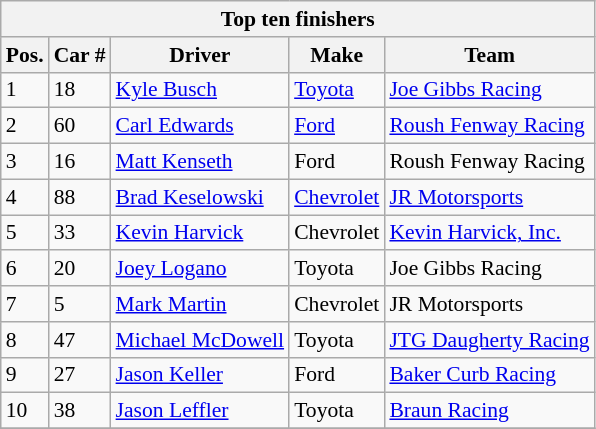<table class="wikitable" style="font-size: 90%;">
<tr>
<th colspan=9>Top ten finishers</th>
</tr>
<tr>
<th>Pos.</th>
<th>Car #</th>
<th>Driver</th>
<th>Make</th>
<th>Team</th>
</tr>
<tr>
<td>1</td>
<td>18</td>
<td><a href='#'>Kyle Busch</a></td>
<td><a href='#'>Toyota</a></td>
<td><a href='#'>Joe Gibbs Racing</a></td>
</tr>
<tr>
<td>2</td>
<td>60</td>
<td><a href='#'>Carl Edwards</a></td>
<td><a href='#'>Ford</a></td>
<td><a href='#'>Roush Fenway Racing</a></td>
</tr>
<tr>
<td>3</td>
<td>16</td>
<td><a href='#'>Matt Kenseth</a></td>
<td>Ford</td>
<td>Roush Fenway Racing</td>
</tr>
<tr>
<td>4</td>
<td>88</td>
<td><a href='#'>Brad Keselowski</a></td>
<td><a href='#'>Chevrolet</a></td>
<td><a href='#'>JR Motorsports</a></td>
</tr>
<tr>
<td>5</td>
<td>33</td>
<td><a href='#'>Kevin Harvick</a></td>
<td>Chevrolet</td>
<td><a href='#'>Kevin Harvick, Inc.</a></td>
</tr>
<tr>
<td>6</td>
<td>20</td>
<td><a href='#'>Joey Logano</a></td>
<td>Toyota</td>
<td>Joe Gibbs Racing</td>
</tr>
<tr>
<td>7</td>
<td>5</td>
<td><a href='#'>Mark Martin</a></td>
<td>Chevrolet</td>
<td>JR Motorsports</td>
</tr>
<tr>
<td>8</td>
<td>47</td>
<td><a href='#'>Michael McDowell</a></td>
<td>Toyota</td>
<td><a href='#'>JTG Daugherty Racing</a></td>
</tr>
<tr>
<td>9</td>
<td>27</td>
<td><a href='#'>Jason Keller</a></td>
<td>Ford</td>
<td><a href='#'>Baker Curb Racing</a></td>
</tr>
<tr>
<td>10</td>
<td>38</td>
<td><a href='#'>Jason Leffler</a></td>
<td>Toyota</td>
<td><a href='#'>Braun Racing</a></td>
</tr>
<tr>
</tr>
</table>
